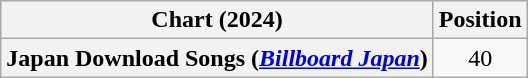<table class="wikitable plainrowheaders" style="text-align:center">
<tr>
<th scope="col">Chart (2024)</th>
<th scope="col">Position</th>
</tr>
<tr>
<th scope="row">Japan Download Songs (<em><a href='#'>Billboard Japan</a></em>)</th>
<td>40</td>
</tr>
</table>
